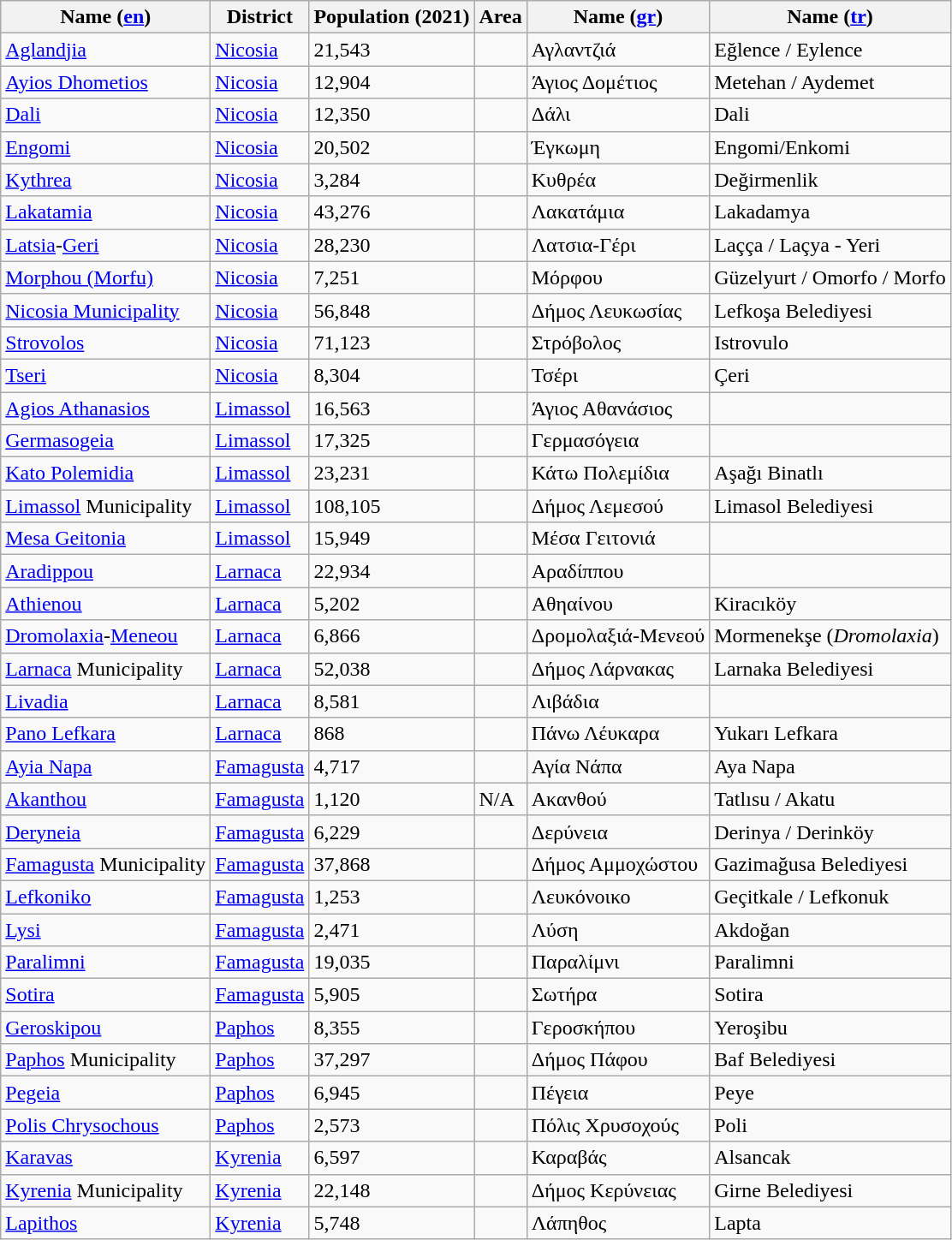<table class="wikitable sortable mw-collapsible">
<tr>
<th>Name (<a href='#'>en</a>)</th>
<th>District</th>
<th>Population (2021)</th>
<th>Area</th>
<th>Name (<a href='#'>gr</a>)</th>
<th>Name (<a href='#'>tr</a>)</th>
</tr>
<tr>
<td><a href='#'>Aglandjia</a></td>
<td><a href='#'>Nicosia</a></td>
<td>21,543</td>
<td></td>
<td>Αγλαντζιά</td>
<td>Eğlence / Eylence</td>
</tr>
<tr>
<td><a href='#'>Ayios Dhometios</a></td>
<td><a href='#'>Nicosia</a></td>
<td>12,904</td>
<td></td>
<td>Άγιος Δομέτιος</td>
<td>Metehan / Aydemet</td>
</tr>
<tr>
<td><a href='#'>Dali</a></td>
<td><a href='#'>Nicosia</a></td>
<td>12,350</td>
<td></td>
<td>Δάλι</td>
<td>Dali</td>
</tr>
<tr>
<td><a href='#'>Engomi</a></td>
<td><a href='#'>Nicosia</a></td>
<td>20,502</td>
<td></td>
<td>Έγκωμη</td>
<td>Engomi/Enkomi</td>
</tr>
<tr>
<td><a href='#'>Kythrea</a></td>
<td><a href='#'>Nicosia</a></td>
<td>3,284</td>
<td></td>
<td>Κυθρέα</td>
<td>Değirmenlik</td>
</tr>
<tr>
<td><a href='#'>Lakatamia</a></td>
<td><a href='#'>Nicosia</a></td>
<td>43,276</td>
<td></td>
<td>Λακατάμια</td>
<td>Lakadamya</td>
</tr>
<tr>
<td><a href='#'>Latsia</a>-<a href='#'>Geri</a></td>
<td><a href='#'>Nicosia</a></td>
<td>28,230</td>
<td></td>
<td>Λατσια-Γέρι</td>
<td>Laçça / Laçya - Yeri</td>
</tr>
<tr>
<td><a href='#'>Morphou (Morfu)</a></td>
<td><a href='#'>Nicosia</a></td>
<td>7,251</td>
<td></td>
<td>Μόρφου</td>
<td>Güzelyurt / Omorfo / Morfo</td>
</tr>
<tr>
<td><a href='#'>Nicosia Municipality</a></td>
<td><a href='#'>Nicosia</a></td>
<td>56,848</td>
<td></td>
<td>Δήμος Λευκωσίας</td>
<td>Lefkoşa Belediyesi</td>
</tr>
<tr>
<td><a href='#'>Strovolos</a></td>
<td><a href='#'>Nicosia</a></td>
<td>71,123</td>
<td></td>
<td>Στρόβολος</td>
<td>Istrovulo</td>
</tr>
<tr>
<td><a href='#'>Tseri</a></td>
<td><a href='#'>Nicosia</a></td>
<td>8,304</td>
<td></td>
<td>Τσέρι</td>
<td>Çeri</td>
</tr>
<tr>
<td><a href='#'>Agios Athanasios</a></td>
<td><a href='#'>Limassol</a></td>
<td>16,563</td>
<td></td>
<td>Άγιος Αθανάσιος</td>
<td></td>
</tr>
<tr>
<td><a href='#'>Germasogeia</a></td>
<td><a href='#'>Limassol</a></td>
<td>17,325</td>
<td></td>
<td>Γερμασόγεια</td>
<td></td>
</tr>
<tr>
<td><a href='#'>Kato Polemidia</a></td>
<td><a href='#'>Limassol</a></td>
<td>23,231</td>
<td></td>
<td>Κάτω Πολεμίδια</td>
<td>Aşağı Binatlı</td>
</tr>
<tr>
<td><a href='#'>Limassol</a> Municipality</td>
<td><a href='#'>Limassol</a></td>
<td>108,105</td>
<td></td>
<td>Δήμος Λεμεσού</td>
<td>Limasol Belediyesi</td>
</tr>
<tr>
<td><a href='#'>Mesa Geitonia</a></td>
<td><a href='#'>Limassol</a></td>
<td>15,949</td>
<td></td>
<td>Μέσα Γειτονιά</td>
<td></td>
</tr>
<tr>
<td><a href='#'>Aradippou</a></td>
<td><a href='#'>Larnaca</a></td>
<td>22,934</td>
<td></td>
<td>Αραδίππου</td>
<td></td>
</tr>
<tr>
<td><a href='#'>Athienou</a></td>
<td><a href='#'>Larnaca</a></td>
<td>5,202</td>
<td></td>
<td>Αθηαίνου</td>
<td>Kiracıköy</td>
</tr>
<tr>
<td><a href='#'>Dromolaxia</a>-<a href='#'>Meneou</a></td>
<td><a href='#'>Larnaca</a></td>
<td>6,866</td>
<td></td>
<td>Δρομολαξιά-Μενεού</td>
<td>Mormenekşe (<em>Dromolaxia</em>)</td>
</tr>
<tr>
<td><a href='#'>Larnaca</a> Municipality</td>
<td><a href='#'>Larnaca</a></td>
<td>52,038</td>
<td></td>
<td>Δήμος Λάρνακας</td>
<td>Larnaka Belediyesi</td>
</tr>
<tr>
<td><a href='#'>Livadia</a></td>
<td><a href='#'>Larnaca</a></td>
<td>8,581</td>
<td></td>
<td>Λιβάδια</td>
<td></td>
</tr>
<tr>
<td><a href='#'>Pano Lefkara</a></td>
<td><a href='#'>Larnaca</a></td>
<td>868</td>
<td></td>
<td>Πάνω Λέυκαρα</td>
<td>Yukarı Lefkara</td>
</tr>
<tr>
<td><a href='#'>Ayia Napa</a></td>
<td><a href='#'>Famagusta</a></td>
<td>4,717</td>
<td></td>
<td>Αγία Νάπα</td>
<td>Aya Napa</td>
</tr>
<tr>
<td><a href='#'>Akanthou</a></td>
<td><a href='#'>Famagusta</a></td>
<td>1,120</td>
<td>N/A</td>
<td>Ακανθού</td>
<td>Tatlısu / Akatu</td>
</tr>
<tr>
<td><a href='#'>Deryneia</a></td>
<td><a href='#'>Famagusta</a></td>
<td>6,229</td>
<td></td>
<td>Δερύνεια</td>
<td>Derinya / Derinköy</td>
</tr>
<tr>
<td><a href='#'>Famagusta</a> Municipality</td>
<td><a href='#'>Famagusta</a></td>
<td>37,868</td>
<td></td>
<td>Δήμος Αμμοχώστου</td>
<td>Gazimağusa Belediyesi</td>
</tr>
<tr>
<td><a href='#'>Lefkoniko</a></td>
<td><a href='#'>Famagusta</a></td>
<td>1,253</td>
<td></td>
<td>Λευκόνοικο</td>
<td>Geçitkale / Lefkonuk</td>
</tr>
<tr>
<td><a href='#'>Lysi</a></td>
<td><a href='#'>Famagusta</a></td>
<td>2,471</td>
<td></td>
<td>Λύση</td>
<td>Akdoğan</td>
</tr>
<tr>
<td><a href='#'>Paralimni</a></td>
<td><a href='#'>Famagusta</a></td>
<td>19,035</td>
<td></td>
<td>Παραλίμνι</td>
<td>Paralimni</td>
</tr>
<tr>
<td><a href='#'>Sotira</a></td>
<td><a href='#'>Famagusta</a></td>
<td>5,905</td>
<td></td>
<td>Σωτήρα</td>
<td>Sotira</td>
</tr>
<tr>
<td><a href='#'>Geroskipou</a></td>
<td><a href='#'>Paphos</a></td>
<td>8,355</td>
<td></td>
<td>Γεροσκήπου</td>
<td>Yeroşibu</td>
</tr>
<tr>
<td><a href='#'>Paphos</a> Municipality</td>
<td><a href='#'>Paphos</a></td>
<td>37,297</td>
<td></td>
<td>Δήμος Πάφου</td>
<td>Baf Belediyesi</td>
</tr>
<tr>
<td><a href='#'>Pegeia</a></td>
<td><a href='#'>Paphos</a></td>
<td>6,945</td>
<td></td>
<td>Πέγεια</td>
<td>Peye</td>
</tr>
<tr>
<td><a href='#'>Polis Chrysochous</a></td>
<td><a href='#'>Paphos</a></td>
<td>2,573</td>
<td></td>
<td>Πόλις Χρυσοχούς</td>
<td>Poli</td>
</tr>
<tr>
<td><a href='#'>Karavas</a></td>
<td><a href='#'>Kyrenia</a></td>
<td>6,597</td>
<td></td>
<td>Καραβάς</td>
<td>Alsancak</td>
</tr>
<tr>
<td><a href='#'>Kyrenia</a> Municipality</td>
<td><a href='#'>Kyrenia</a></td>
<td>22,148</td>
<td></td>
<td>Δήμος Κερύνειας</td>
<td>Girne Belediyesi</td>
</tr>
<tr>
<td><a href='#'>Lapithos</a></td>
<td><a href='#'>Kyrenia</a></td>
<td>5,748</td>
<td></td>
<td>Λάπηθος</td>
<td>Lapta</td>
</tr>
</table>
